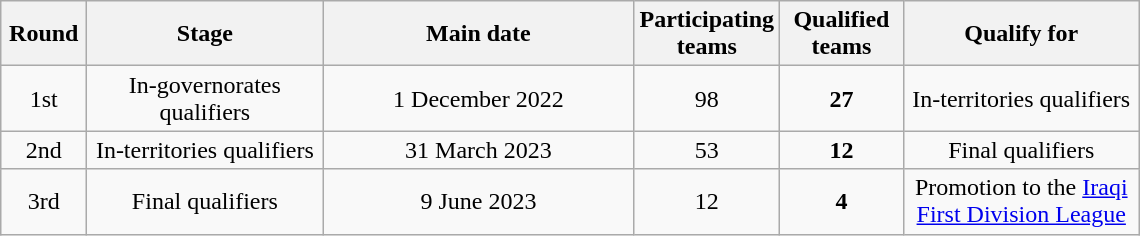<table class="wikitable plainrowheaders" style="text-align:center">
<tr>
<th scope="col" style="width:50px">Round</th>
<th scope="col" style="width:150px">Stage</th>
<th scope="col" style="width:200px">Main date</th>
<th scope="col" style="width:75px">Participating teams</th>
<th scope="col" style="width:75px">Qualified teams</th>
<th scope="col" style="width:150px">Qualify for</th>
</tr>
<tr>
<td>1st</td>
<td>In-governorates qualifiers</td>
<td>1 December 2022</td>
<td>98</td>
<td><strong>27</strong></td>
<td>In-territories qualifiers</td>
</tr>
<tr>
<td>2nd</td>
<td>In-territories qualifiers</td>
<td>31 March 2023</td>
<td>53</td>
<td><strong>12</strong></td>
<td>Final qualifiers</td>
</tr>
<tr>
<td>3rd</td>
<td>Final qualifiers</td>
<td>9 June 2023</td>
<td>12</td>
<td><strong>4</strong></td>
<td>Promotion to the <a href='#'>Iraqi First Division League</a></td>
</tr>
</table>
